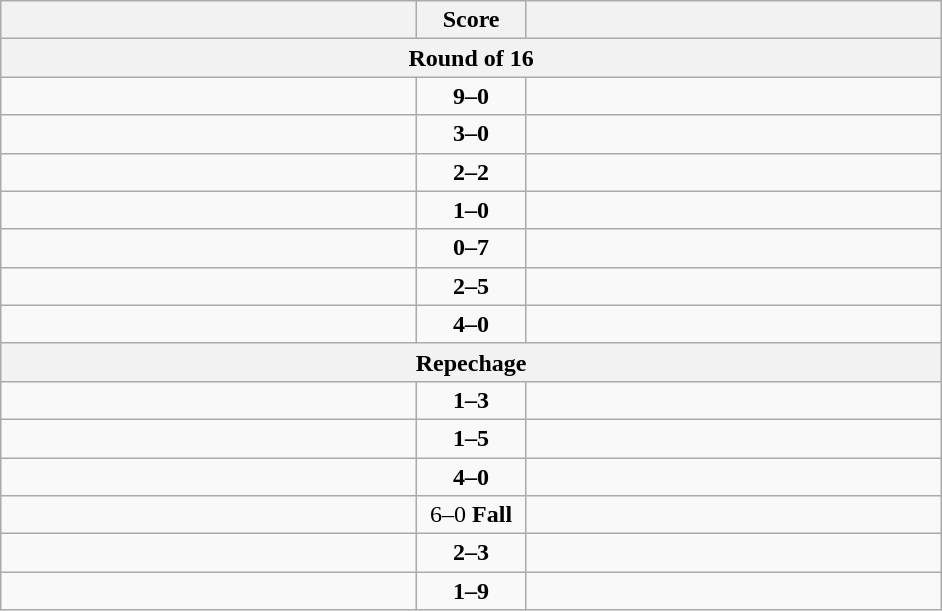<table class="wikitable" style="text-align: left;">
<tr>
<th align="right" width="270"></th>
<th width="65">Score</th>
<th align="left" width="270"></th>
</tr>
<tr>
<th colspan="3">Round of 16</th>
</tr>
<tr>
<td><strong></strong></td>
<td align=center><strong>9–0</strong></td>
<td></td>
</tr>
<tr>
<td><strong></strong></td>
<td align=center><strong>3–0</strong></td>
<td></td>
</tr>
<tr>
<td><strong></strong></td>
<td align=center><strong>2–2</strong></td>
<td></td>
</tr>
<tr>
<td><strong></strong></td>
<td align=center><strong>1–0</strong></td>
<td></td>
</tr>
<tr>
<td></td>
<td align=center><strong>0–7</strong></td>
<td><strong></strong></td>
</tr>
<tr>
<td></td>
<td align=center><strong>2–5</strong></td>
<td><strong></strong></td>
</tr>
<tr>
<td><strong></strong></td>
<td align=center><strong>4–0</strong></td>
<td></td>
</tr>
<tr>
<th colspan="3">Repechage</th>
</tr>
<tr>
<td></td>
<td align=center><strong>1–3</strong></td>
<td><strong></strong></td>
</tr>
<tr>
<td></td>
<td align=center><strong>1–5</strong></td>
<td><strong></strong></td>
</tr>
<tr>
<td><strong></strong></td>
<td align=center><strong>4–0</strong></td>
<td></td>
</tr>
<tr>
<td><strong></strong></td>
<td align=center>6–0 <strong>Fall</strong></td>
<td></td>
</tr>
<tr>
<td></td>
<td align=center><strong>2–3</strong></td>
<td><strong></strong></td>
</tr>
<tr>
<td></td>
<td align=center><strong>1–9</strong></td>
<td><strong></strong></td>
</tr>
</table>
